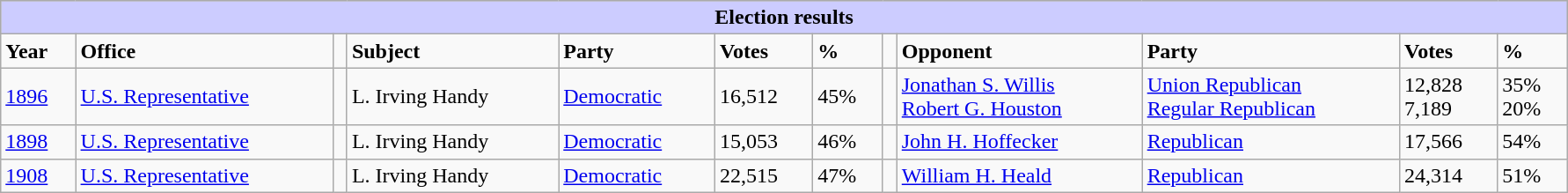<table class=wikitable style="width: 94%" style="text-align: center;" align="center">
<tr bgcolor=#cccccc>
<th colspan=12 style="background: #ccccff;">Election results</th>
</tr>
<tr>
<td><strong>Year</strong></td>
<td><strong>Office</strong></td>
<td></td>
<td><strong>Subject</strong></td>
<td><strong>Party</strong></td>
<td><strong>Votes</strong></td>
<td><strong>%</strong></td>
<td></td>
<td><strong>Opponent</strong></td>
<td><strong>Party</strong></td>
<td><strong>Votes</strong></td>
<td><strong>%</strong></td>
</tr>
<tr>
<td><a href='#'>1896</a></td>
<td><a href='#'>U.S. Representative</a></td>
<td></td>
<td>L. Irving Handy</td>
<td><a href='#'>Democratic</a></td>
<td>16,512</td>
<td>45%</td>
<td></td>
<td><a href='#'>Jonathan S. Willis</a><br><a href='#'>Robert G. Houston</a></td>
<td><a href='#'>Union Republican</a><br><a href='#'>Regular Republican</a></td>
<td>12,828<br>7,189</td>
<td>35%<br>20%</td>
</tr>
<tr>
<td><a href='#'>1898</a></td>
<td><a href='#'>U.S. Representative</a></td>
<td></td>
<td>L. Irving Handy</td>
<td><a href='#'>Democratic</a></td>
<td>15,053</td>
<td>46%</td>
<td></td>
<td><a href='#'>John H. Hoffecker</a></td>
<td><a href='#'>Republican</a></td>
<td>17,566</td>
<td>54%</td>
</tr>
<tr>
<td><a href='#'>1908</a></td>
<td><a href='#'>U.S. Representative</a></td>
<td></td>
<td>L. Irving Handy</td>
<td><a href='#'>Democratic</a></td>
<td>22,515</td>
<td>47%</td>
<td></td>
<td><a href='#'>William H. Heald</a></td>
<td><a href='#'>Republican</a></td>
<td>24,314</td>
<td>51%</td>
</tr>
</table>
